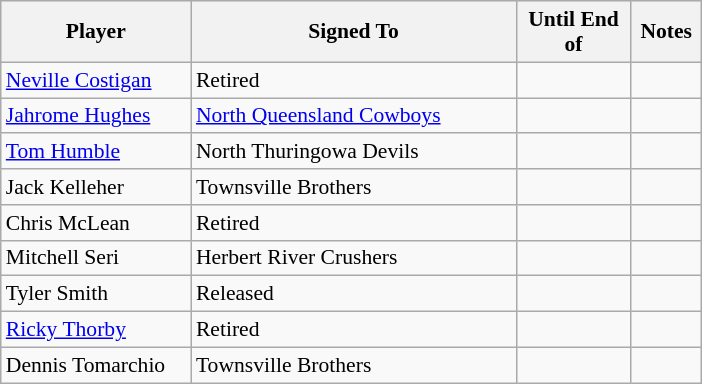<table class="wikitable" style="font-size:90%">
<tr style="background:#efefef;">
<th style="width:120px;">Player</th>
<th style="width:210px;">Signed To</th>
<th style="width:70px;">Until End of</th>
<th style="width:40px;">Notes</th>
</tr>
<tr>
<td><a href='#'>Neville Costigan</a></td>
<td>Retired</td>
<td></td>
<td></td>
</tr>
<tr>
<td><a href='#'>Jahrome Hughes</a></td>
<td> <a href='#'>North Queensland Cowboys</a></td>
<td></td>
<td></td>
</tr>
<tr>
<td><a href='#'>Tom Humble</a></td>
<td> North Thuringowa Devils</td>
<td></td>
<td></td>
</tr>
<tr>
<td>Jack Kelleher</td>
<td> Townsville Brothers</td>
<td></td>
<td></td>
</tr>
<tr>
<td>Chris McLean</td>
<td>Retired</td>
<td></td>
<td></td>
</tr>
<tr>
<td>Mitchell Seri</td>
<td> Herbert River Crushers</td>
<td></td>
<td></td>
</tr>
<tr>
<td>Tyler Smith</td>
<td>Released</td>
<td></td>
<td></td>
</tr>
<tr>
<td><a href='#'>Ricky Thorby</a></td>
<td>Retired</td>
<td></td>
<td></td>
</tr>
<tr>
<td>Dennis Tomarchio</td>
<td> Townsville Brothers</td>
<td></td>
<td></td>
</tr>
</table>
